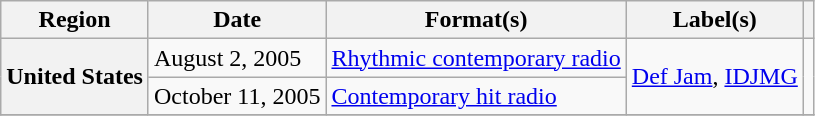<table class="wikitable plainrowheaders">
<tr>
<th scope="col">Region</th>
<th scope="col">Date</th>
<th scope="col">Format(s)</th>
<th scope="col">Label(s)</th>
<th scope="col"></th>
</tr>
<tr>
<th rowspan="2" scope="row">United States</th>
<td>August 2, 2005</td>
<td><a href='#'>Rhythmic contemporary radio</a></td>
<td rowspan="2"><a href='#'>Def Jam</a>, <a href='#'>IDJMG</a></td>
<td rowspan="2" align="center"></td>
</tr>
<tr>
<td>October 11, 2005</td>
<td><a href='#'>Contemporary hit radio</a></td>
</tr>
<tr>
</tr>
</table>
